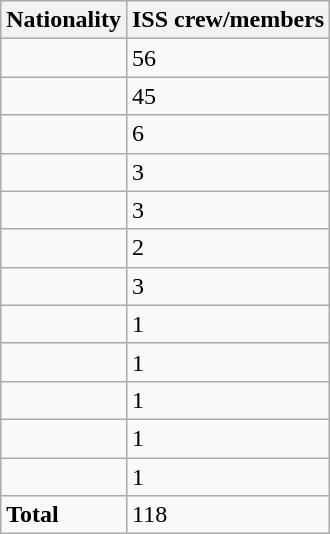<table class="wikitable">
<tr>
<th>Nationality</th>
<th>ISS crew/members</th>
</tr>
<tr>
<td></td>
<td>56</td>
</tr>
<tr>
<td></td>
<td>45</td>
</tr>
<tr>
<td></td>
<td>6</td>
</tr>
<tr>
<td></td>
<td>3</td>
</tr>
<tr>
<td></td>
<td>3</td>
</tr>
<tr>
<td></td>
<td>2</td>
</tr>
<tr>
<td></td>
<td>3</td>
</tr>
<tr>
<td></td>
<td>1</td>
</tr>
<tr>
<td></td>
<td>1</td>
</tr>
<tr>
<td></td>
<td>1</td>
</tr>
<tr>
<td></td>
<td>1</td>
</tr>
<tr>
<td></td>
<td>1</td>
</tr>
<tr>
<td><strong>Total</strong></td>
<td>118</td>
</tr>
</table>
